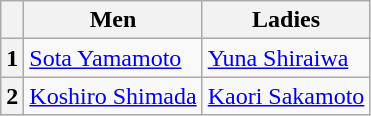<table class="wikitable">
<tr>
<th></th>
<th>Men</th>
<th>Ladies</th>
</tr>
<tr>
<th>1</th>
<td><a href='#'>Sota Yamamoto</a></td>
<td><a href='#'>Yuna Shiraiwa</a></td>
</tr>
<tr>
<th>2</th>
<td><a href='#'>Koshiro Shimada</a></td>
<td><a href='#'>Kaori Sakamoto</a></td>
</tr>
</table>
